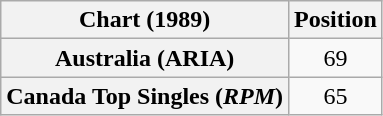<table class="wikitable plainrowheaders" style="text-align:center">
<tr>
<th scope="col">Chart (1989)</th>
<th scope="col">Position</th>
</tr>
<tr>
<th scope="row">Australia (ARIA)</th>
<td>69</td>
</tr>
<tr>
<th scope="row">Canada Top Singles (<em>RPM</em>)</th>
<td>65</td>
</tr>
</table>
